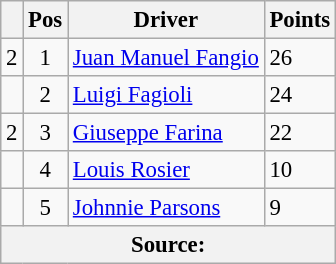<table class="wikitable" style="font-size: 95%;">
<tr>
<th></th>
<th>Pos</th>
<th>Driver</th>
<th>Points</th>
</tr>
<tr>
<td align="left"> 2</td>
<td align="center">1</td>
<td> <a href='#'>Juan Manuel Fangio</a></td>
<td align="left">26</td>
</tr>
<tr>
<td align="left"></td>
<td align="center">2</td>
<td> <a href='#'>Luigi Fagioli</a></td>
<td align="left">24</td>
</tr>
<tr>
<td align="left"> 2</td>
<td align="center">3</td>
<td> <a href='#'>Giuseppe Farina</a></td>
<td align="left">22</td>
</tr>
<tr>
<td align="left"></td>
<td align="center">4</td>
<td> <a href='#'>Louis Rosier</a></td>
<td align="left">10</td>
</tr>
<tr>
<td align="left"></td>
<td align="center">5</td>
<td> <a href='#'>Johnnie Parsons</a></td>
<td align="left">9</td>
</tr>
<tr>
<th colspan=4>Source: </th>
</tr>
</table>
